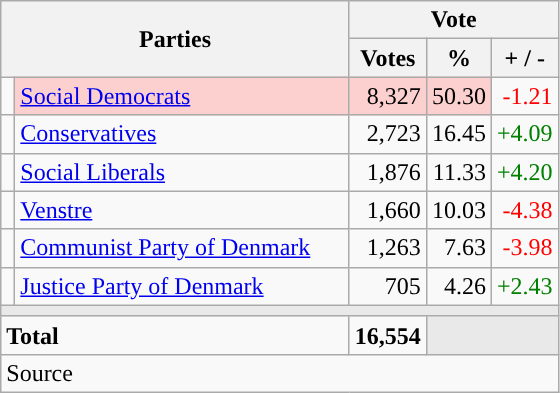<table class="wikitable" style="text-align:right;">
<tr>
<th style="text-align:centre;" rowspan="2" colspan="2" width="225">Parties</th>
<th colspan="3">Vote</th>
</tr>
<tr>
<th width="15">Votes</th>
<th width="15">%</th>
<th width="15">+ / -</th>
</tr>
<tr>
<td width="2" style="color:inherit;background:"></td>
<td bgcolor=#fbd0ce  align="left"><a href='#'>Social Democrats</a></td>
<td bgcolor=#fbd0ce>8,327</td>
<td bgcolor=#fbd0ce>50.30</td>
<td style=color:red;>-1.21</td>
</tr>
<tr>
<td width="2" style="color:inherit;background:"></td>
<td align="left"><a href='#'>Conservatives</a></td>
<td>2,723</td>
<td>16.45</td>
<td style=color:green;>+4.09</td>
</tr>
<tr>
<td width="2" style="color:inherit;background:"></td>
<td align="left"><a href='#'>Social Liberals</a></td>
<td>1,876</td>
<td>11.33</td>
<td style=color:green;>+4.20</td>
</tr>
<tr>
<td width="2" style="color:inherit;background:"></td>
<td align="left"><a href='#'>Venstre</a></td>
<td>1,660</td>
<td>10.03</td>
<td style=color:red;>-4.38</td>
</tr>
<tr>
<td width="2" style="color:inherit;background:"></td>
<td align="left"><a href='#'>Communist Party of Denmark</a></td>
<td>1,263</td>
<td>7.63</td>
<td style=color:red;>-3.98</td>
</tr>
<tr>
<td width="2" style="color:inherit;background:"></td>
<td align="left"><a href='#'>Justice Party of Denmark</a></td>
<td>705</td>
<td>4.26</td>
<td style=color:green;>+2.43</td>
</tr>
<tr>
<td colspan="7" bgcolor="#E9E9E9"></td>
</tr>
<tr>
<td align="left" colspan="2"><strong>Total</strong></td>
<td><strong>16,554</strong></td>
<td bgcolor="#E9E9E9" colspan="2"></td>
</tr>
<tr>
<td align="left" colspan="6">Source</td>
</tr>
</table>
